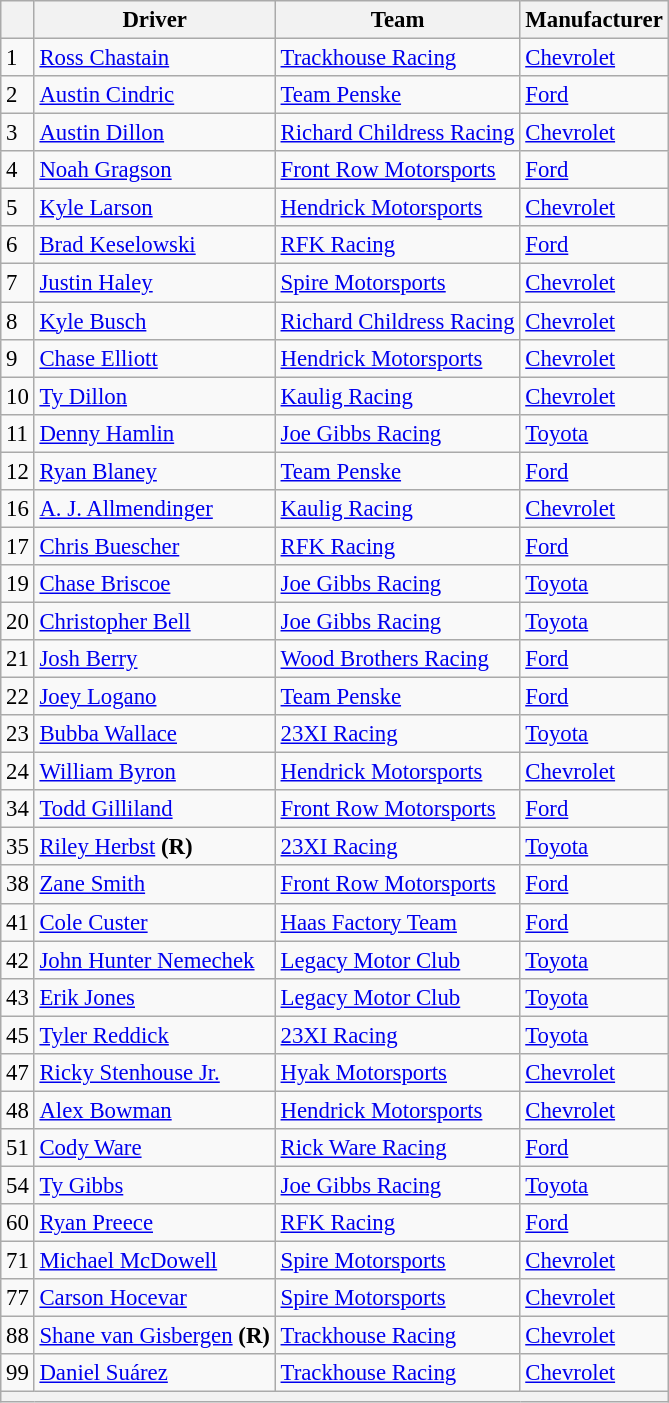<table class="wikitable" style="font-size:95%">
<tr>
<th></th>
<th>Driver</th>
<th>Team</th>
<th>Manufacturer</th>
</tr>
<tr>
<td>1</td>
<td><a href='#'>Ross Chastain</a></td>
<td><a href='#'>Trackhouse Racing</a></td>
<td><a href='#'>Chevrolet</a></td>
</tr>
<tr>
<td>2</td>
<td><a href='#'>Austin Cindric</a></td>
<td><a href='#'>Team Penske</a></td>
<td><a href='#'>Ford</a></td>
</tr>
<tr>
<td>3</td>
<td><a href='#'>Austin Dillon</a></td>
<td><a href='#'>Richard Childress Racing</a></td>
<td><a href='#'>Chevrolet</a></td>
</tr>
<tr>
<td>4</td>
<td><a href='#'>Noah Gragson</a></td>
<td><a href='#'>Front Row Motorsports</a></td>
<td><a href='#'>Ford</a></td>
</tr>
<tr>
<td>5</td>
<td><a href='#'>Kyle Larson</a></td>
<td><a href='#'>Hendrick Motorsports</a></td>
<td><a href='#'>Chevrolet</a></td>
</tr>
<tr>
<td>6</td>
<td><a href='#'>Brad Keselowski</a></td>
<td><a href='#'>RFK Racing</a></td>
<td><a href='#'>Ford</a></td>
</tr>
<tr>
<td>7</td>
<td><a href='#'>Justin Haley</a></td>
<td><a href='#'>Spire Motorsports</a></td>
<td><a href='#'>Chevrolet</a></td>
</tr>
<tr>
<td>8</td>
<td><a href='#'>Kyle Busch</a></td>
<td><a href='#'>Richard Childress Racing</a></td>
<td><a href='#'>Chevrolet</a></td>
</tr>
<tr>
<td>9</td>
<td><a href='#'>Chase Elliott</a></td>
<td><a href='#'>Hendrick Motorsports</a></td>
<td><a href='#'>Chevrolet</a></td>
</tr>
<tr>
<td>10</td>
<td><a href='#'>Ty Dillon</a></td>
<td><a href='#'>Kaulig Racing</a></td>
<td><a href='#'>Chevrolet</a></td>
</tr>
<tr>
<td>11</td>
<td><a href='#'>Denny Hamlin</a></td>
<td><a href='#'>Joe Gibbs Racing</a></td>
<td><a href='#'>Toyota</a></td>
</tr>
<tr>
<td>12</td>
<td><a href='#'>Ryan Blaney</a></td>
<td><a href='#'>Team Penske</a></td>
<td><a href='#'>Ford</a></td>
</tr>
<tr>
<td>16</td>
<td><a href='#'>A. J. Allmendinger</a></td>
<td><a href='#'>Kaulig Racing</a></td>
<td><a href='#'>Chevrolet</a></td>
</tr>
<tr>
<td>17</td>
<td><a href='#'>Chris Buescher</a></td>
<td><a href='#'>RFK Racing</a></td>
<td><a href='#'>Ford</a></td>
</tr>
<tr>
<td>19</td>
<td><a href='#'>Chase Briscoe</a></td>
<td><a href='#'>Joe Gibbs Racing</a></td>
<td><a href='#'>Toyota</a></td>
</tr>
<tr>
<td>20</td>
<td><a href='#'>Christopher Bell</a></td>
<td><a href='#'>Joe Gibbs Racing</a></td>
<td><a href='#'>Toyota</a></td>
</tr>
<tr>
<td>21</td>
<td><a href='#'>Josh Berry</a></td>
<td><a href='#'>Wood Brothers Racing</a></td>
<td><a href='#'>Ford</a></td>
</tr>
<tr>
<td>22</td>
<td><a href='#'>Joey Logano</a></td>
<td><a href='#'>Team Penske</a></td>
<td><a href='#'>Ford</a></td>
</tr>
<tr>
<td>23</td>
<td><a href='#'>Bubba Wallace</a></td>
<td><a href='#'>23XI Racing</a></td>
<td><a href='#'>Toyota</a></td>
</tr>
<tr>
<td>24</td>
<td><a href='#'>William Byron</a></td>
<td><a href='#'>Hendrick Motorsports</a></td>
<td><a href='#'>Chevrolet</a></td>
</tr>
<tr>
<td>34</td>
<td><a href='#'>Todd Gilliland</a></td>
<td><a href='#'>Front Row Motorsports</a></td>
<td><a href='#'>Ford</a></td>
</tr>
<tr>
<td>35</td>
<td><a href='#'>Riley Herbst</a> <strong>(R)</strong></td>
<td><a href='#'>23XI Racing</a></td>
<td><a href='#'>Toyota</a></td>
</tr>
<tr>
<td>38</td>
<td><a href='#'>Zane Smith</a></td>
<td><a href='#'>Front Row Motorsports</a></td>
<td><a href='#'>Ford</a></td>
</tr>
<tr>
<td>41</td>
<td><a href='#'>Cole Custer</a></td>
<td><a href='#'>Haas Factory Team</a></td>
<td><a href='#'>Ford</a></td>
</tr>
<tr>
<td>42</td>
<td><a href='#'>John Hunter Nemechek</a></td>
<td><a href='#'>Legacy Motor Club</a></td>
<td><a href='#'>Toyota</a></td>
</tr>
<tr>
<td>43</td>
<td><a href='#'>Erik Jones</a></td>
<td><a href='#'>Legacy Motor Club</a></td>
<td><a href='#'>Toyota</a></td>
</tr>
<tr>
<td>45</td>
<td><a href='#'>Tyler Reddick</a></td>
<td><a href='#'>23XI Racing</a></td>
<td><a href='#'>Toyota</a></td>
</tr>
<tr>
<td>47</td>
<td><a href='#'>Ricky Stenhouse Jr.</a></td>
<td><a href='#'>Hyak Motorsports</a></td>
<td><a href='#'>Chevrolet</a></td>
</tr>
<tr>
<td>48</td>
<td><a href='#'>Alex Bowman</a></td>
<td><a href='#'>Hendrick Motorsports</a></td>
<td><a href='#'>Chevrolet</a></td>
</tr>
<tr>
<td>51</td>
<td><a href='#'>Cody Ware</a></td>
<td><a href='#'>Rick Ware Racing</a></td>
<td><a href='#'>Ford</a></td>
</tr>
<tr>
<td>54</td>
<td><a href='#'>Ty Gibbs</a></td>
<td><a href='#'>Joe Gibbs Racing</a></td>
<td><a href='#'>Toyota</a></td>
</tr>
<tr>
<td>60</td>
<td><a href='#'>Ryan Preece</a></td>
<td><a href='#'>RFK Racing</a></td>
<td><a href='#'>Ford</a></td>
</tr>
<tr>
<td>71</td>
<td><a href='#'>Michael McDowell</a></td>
<td><a href='#'>Spire Motorsports</a></td>
<td><a href='#'>Chevrolet</a></td>
</tr>
<tr>
<td>77</td>
<td><a href='#'>Carson Hocevar</a></td>
<td><a href='#'>Spire Motorsports</a></td>
<td><a href='#'>Chevrolet</a></td>
</tr>
<tr>
<td>88</td>
<td><a href='#'>Shane van Gisbergen</a> <strong>(R)</strong></td>
<td><a href='#'>Trackhouse Racing</a></td>
<td><a href='#'>Chevrolet</a></td>
</tr>
<tr>
<td>99</td>
<td><a href='#'>Daniel Suárez</a></td>
<td><a href='#'>Trackhouse Racing</a></td>
<td><a href='#'>Chevrolet</a></td>
</tr>
<tr>
<th colspan="4"></th>
</tr>
</table>
